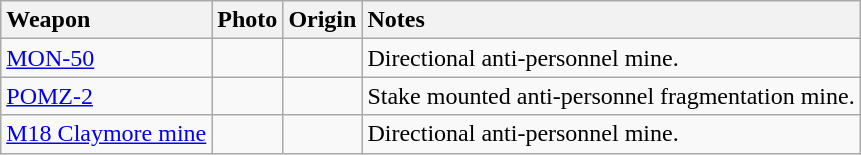<table class="wikitable">
<tr>
<th style="text-align: left;">Weapon</th>
<th style="text-align: left;">Photo</th>
<th style="text-align: left;">Origin</th>
<th style="text-align: left;">Notes</th>
</tr>
<tr>
<td><a href='#'>MON-50</a></td>
<td></td>
<td></td>
<td>Directional anti-personnel mine.</td>
</tr>
<tr>
<td><a href='#'>POMZ-2</a></td>
<td></td>
<td></td>
<td>Stake mounted anti-personnel fragmentation mine.</td>
</tr>
<tr>
<td><a href='#'>M18 Claymore mine</a></td>
<td></td>
<td></td>
<td>Directional anti-personnel mine.</td>
</tr>
</table>
